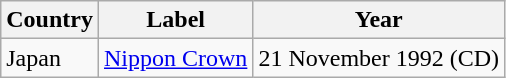<table class=wikitable>
<tr>
<th>Country</th>
<th>Label</th>
<th>Year</th>
</tr>
<tr>
<td>Japan</td>
<td><a href='#'>Nippon Crown</a></td>
<td>21 November 1992 (CD)</td>
</tr>
</table>
